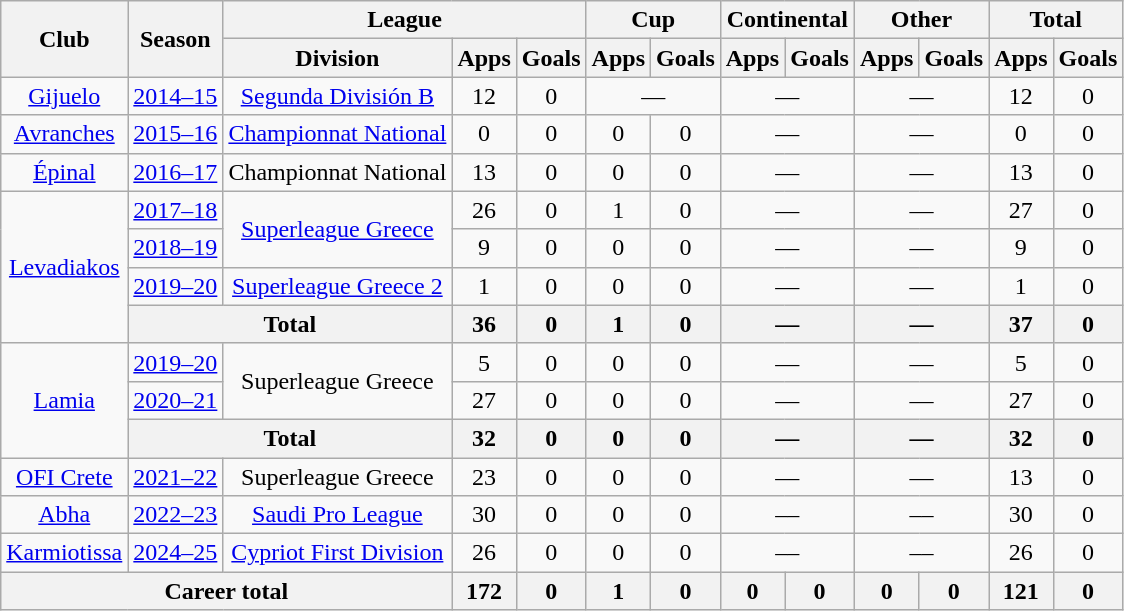<table class="wikitable" style="text-align: center">
<tr>
<th rowspan="2">Club</th>
<th rowspan="2">Season</th>
<th colspan="3">League</th>
<th colspan="2">Cup</th>
<th colspan="2">Continental</th>
<th colspan="2">Other</th>
<th colspan="2">Total</th>
</tr>
<tr>
<th>Division</th>
<th>Apps</th>
<th>Goals</th>
<th>Apps</th>
<th>Goals</th>
<th>Apps</th>
<th>Goals</th>
<th>Apps</th>
<th>Goals</th>
<th>Apps</th>
<th>Goals</th>
</tr>
<tr>
<td><a href='#'>Gijuelo</a></td>
<td><a href='#'>2014–15</a></td>
<td><a href='#'>Segunda División B</a></td>
<td>12</td>
<td>0</td>
<td colspan="2">—</td>
<td colspan="2">—</td>
<td colspan="2">—</td>
<td>12</td>
<td>0</td>
</tr>
<tr>
<td><a href='#'>Avranches</a></td>
<td><a href='#'>2015–16</a></td>
<td><a href='#'>Championnat National</a></td>
<td>0</td>
<td>0</td>
<td>0</td>
<td>0</td>
<td colspan="2">—</td>
<td colspan="2">—</td>
<td>0</td>
<td>0</td>
</tr>
<tr>
<td><a href='#'>Épinal</a></td>
<td><a href='#'>2016–17</a></td>
<td>Championnat National</td>
<td>13</td>
<td>0</td>
<td>0</td>
<td>0</td>
<td colspan="2">—</td>
<td colspan="2">—</td>
<td>13</td>
<td>0</td>
</tr>
<tr>
<td rowspan="4"><a href='#'>Levadiakos</a></td>
<td><a href='#'>2017–18</a></td>
<td rowspan="2"><a href='#'>Superleague Greece</a></td>
<td>26</td>
<td>0</td>
<td>1</td>
<td>0</td>
<td colspan="2">—</td>
<td colspan="2">—</td>
<td>27</td>
<td>0</td>
</tr>
<tr>
<td><a href='#'>2018–19</a></td>
<td>9</td>
<td>0</td>
<td>0</td>
<td>0</td>
<td colspan="2">—</td>
<td colspan="2">—</td>
<td>9</td>
<td>0</td>
</tr>
<tr>
<td><a href='#'>2019–20</a></td>
<td><a href='#'>Superleague Greece 2</a></td>
<td>1</td>
<td>0</td>
<td>0</td>
<td>0</td>
<td colspan="2">—</td>
<td colspan="2">—</td>
<td>1</td>
<td>0</td>
</tr>
<tr>
<th colspan="2">Total</th>
<th>36</th>
<th>0</th>
<th>1</th>
<th>0</th>
<th colspan="2">—</th>
<th colspan="2">—</th>
<th>37</th>
<th>0</th>
</tr>
<tr>
<td rowspan="3"><a href='#'>Lamia</a></td>
<td><a href='#'>2019–20</a></td>
<td rowspan="2">Superleague Greece</td>
<td>5</td>
<td>0</td>
<td>0</td>
<td>0</td>
<td colspan="2">—</td>
<td colspan="2">—</td>
<td>5</td>
<td>0</td>
</tr>
<tr>
<td><a href='#'>2020–21</a></td>
<td>27</td>
<td>0</td>
<td>0</td>
<td>0</td>
<td colspan="2">—</td>
<td colspan="2">—</td>
<td>27</td>
<td>0</td>
</tr>
<tr>
<th colspan="2">Total</th>
<th>32</th>
<th>0</th>
<th>0</th>
<th>0</th>
<th colspan="2">—</th>
<th colspan="2">—</th>
<th>32</th>
<th>0</th>
</tr>
<tr>
<td><a href='#'>OFI Crete</a></td>
<td><a href='#'>2021–22</a></td>
<td>Superleague Greece</td>
<td>23</td>
<td>0</td>
<td>0</td>
<td>0</td>
<td colspan="2">—</td>
<td colspan="2">—</td>
<td>13</td>
<td>0</td>
</tr>
<tr>
<td><a href='#'>Abha</a></td>
<td><a href='#'>2022–23</a></td>
<td><a href='#'>Saudi Pro League</a></td>
<td>30</td>
<td>0</td>
<td>0</td>
<td>0</td>
<td colspan="2">––</td>
<td colspan="2">––</td>
<td>30</td>
<td>0</td>
</tr>
<tr>
<td><a href='#'>Karmiotissa</a></td>
<td><a href='#'>2024–25</a></td>
<td><a href='#'>Cypriot First Division</a></td>
<td>26</td>
<td>0</td>
<td>0</td>
<td>0</td>
<td colspan="2">––</td>
<td colspan="2">––</td>
<td>26</td>
<td>0</td>
</tr>
<tr>
<th colspan="3">Career total</th>
<th>172</th>
<th>0</th>
<th>1</th>
<th>0</th>
<th>0</th>
<th>0</th>
<th>0</th>
<th>0</th>
<th>121</th>
<th>0</th>
</tr>
</table>
